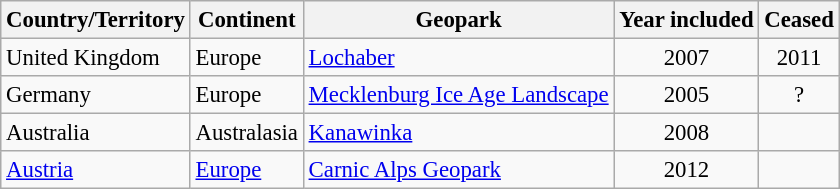<table class="wikitable sortable" style="font-size: 95%;">
<tr>
<th>Country/Territory</th>
<th>Continent</th>
<th>Geopark</th>
<th>Year included</th>
<th>Ceased</th>
</tr>
<tr>
<td>United Kingdom</td>
<td>Europe</td>
<td><a href='#'>Lochaber</a></td>
<td align="center">2007</td>
<td align="center">2011</td>
</tr>
<tr>
<td>Germany</td>
<td>Europe</td>
<td><a href='#'>Mecklenburg Ice Age Landscape</a></td>
<td align="center">2005</td>
<td align="center">?</td>
</tr>
<tr>
<td>Australia</td>
<td>Australasia</td>
<td><a href='#'>Kanawinka</a></td>
<td align="center">2008</td>
<td align="center"></td>
</tr>
<tr>
<td><a href='#'>Austria</a></td>
<td><a href='#'>Europe</a></td>
<td><a href='#'>Carnic Alps Geopark</a></td>
<td align="center">2012</td>
</tr>
</table>
